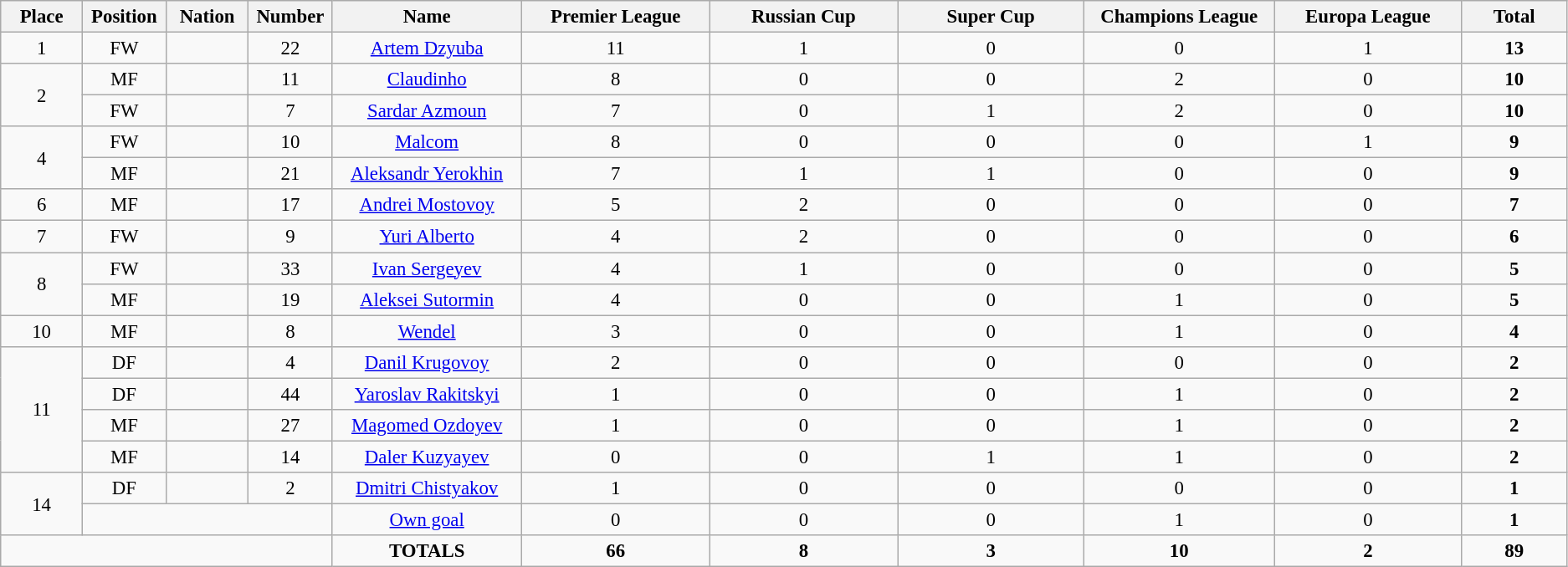<table class="wikitable" style="font-size: 95%; text-align: center;">
<tr>
<th width=60>Place</th>
<th width=60>Position</th>
<th width=60>Nation</th>
<th width=60>Number</th>
<th width=150>Name</th>
<th width=150>Premier League</th>
<th width=150>Russian Cup</th>
<th width=150>Super Cup</th>
<th width=150>Champions League</th>
<th width=150>Europa League</th>
<th width=80><strong>Total</strong></th>
</tr>
<tr>
<td>1</td>
<td>FW</td>
<td></td>
<td>22</td>
<td><a href='#'>Artem Dzyuba</a></td>
<td>11</td>
<td>1</td>
<td>0</td>
<td>0</td>
<td>1</td>
<td><strong>13</strong></td>
</tr>
<tr>
<td rowspan="2">2</td>
<td>MF</td>
<td></td>
<td>11</td>
<td><a href='#'>Claudinho</a></td>
<td>8</td>
<td>0</td>
<td>0</td>
<td>2</td>
<td>0</td>
<td><strong>10</strong></td>
</tr>
<tr>
<td>FW</td>
<td></td>
<td>7</td>
<td><a href='#'>Sardar Azmoun</a></td>
<td>7</td>
<td>0</td>
<td>1</td>
<td>2</td>
<td>0</td>
<td><strong>10</strong></td>
</tr>
<tr>
<td rowspan="2">4</td>
<td>FW</td>
<td></td>
<td>10</td>
<td><a href='#'>Malcom</a></td>
<td>8</td>
<td>0</td>
<td>0</td>
<td>0</td>
<td>1</td>
<td><strong>9</strong></td>
</tr>
<tr>
<td>MF</td>
<td></td>
<td>21</td>
<td><a href='#'>Aleksandr Yerokhin</a></td>
<td>7</td>
<td>1</td>
<td>1</td>
<td>0</td>
<td>0</td>
<td><strong>9</strong></td>
</tr>
<tr>
<td>6</td>
<td>MF</td>
<td></td>
<td>17</td>
<td><a href='#'>Andrei Mostovoy</a></td>
<td>5</td>
<td>2</td>
<td>0</td>
<td>0</td>
<td>0</td>
<td><strong>7</strong></td>
</tr>
<tr>
<td>7</td>
<td>FW</td>
<td></td>
<td>9</td>
<td><a href='#'>Yuri Alberto</a></td>
<td>4</td>
<td>2</td>
<td>0</td>
<td>0</td>
<td>0</td>
<td><strong>6</strong></td>
</tr>
<tr>
<td rowspan="2">8</td>
<td>FW</td>
<td></td>
<td>33</td>
<td><a href='#'>Ivan Sergeyev</a></td>
<td>4</td>
<td>1</td>
<td>0</td>
<td>0</td>
<td>0</td>
<td><strong>5</strong></td>
</tr>
<tr>
<td>MF</td>
<td></td>
<td>19</td>
<td><a href='#'>Aleksei Sutormin</a></td>
<td>4</td>
<td>0</td>
<td>0</td>
<td>1</td>
<td>0</td>
<td><strong>5</strong></td>
</tr>
<tr>
<td>10</td>
<td>MF</td>
<td></td>
<td>8</td>
<td><a href='#'>Wendel</a></td>
<td>3</td>
<td>0</td>
<td>0</td>
<td>1</td>
<td>0</td>
<td><strong>4</strong></td>
</tr>
<tr>
<td rowspan="4">11</td>
<td>DF</td>
<td></td>
<td>4</td>
<td><a href='#'>Danil Krugovoy</a></td>
<td>2</td>
<td>0</td>
<td>0</td>
<td>0</td>
<td>0</td>
<td><strong>2</strong></td>
</tr>
<tr>
<td>DF</td>
<td></td>
<td>44</td>
<td><a href='#'>Yaroslav Rakitskyi</a></td>
<td>1</td>
<td>0</td>
<td>0</td>
<td>1</td>
<td>0</td>
<td><strong>2</strong></td>
</tr>
<tr>
<td>MF</td>
<td></td>
<td>27</td>
<td><a href='#'>Magomed Ozdoyev</a></td>
<td>1</td>
<td>0</td>
<td>0</td>
<td>1</td>
<td>0</td>
<td><strong>2</strong></td>
</tr>
<tr>
<td>MF</td>
<td></td>
<td>14</td>
<td><a href='#'>Daler Kuzyayev</a></td>
<td>0</td>
<td>0</td>
<td>1</td>
<td>1</td>
<td>0</td>
<td><strong>2</strong></td>
</tr>
<tr>
<td rowspan="2">14</td>
<td>DF</td>
<td></td>
<td>2</td>
<td><a href='#'>Dmitri Chistyakov</a></td>
<td>1</td>
<td>0</td>
<td>0</td>
<td>0</td>
<td>0</td>
<td><strong>1</strong></td>
</tr>
<tr>
<td colspan="3"></td>
<td><a href='#'>Own goal</a></td>
<td>0</td>
<td>0</td>
<td>0</td>
<td>1</td>
<td>0</td>
<td><strong>1</strong></td>
</tr>
<tr>
<td colspan="4"></td>
<td><strong>TOTALS</strong></td>
<td><strong>66</strong></td>
<td><strong>8</strong></td>
<td><strong>3</strong></td>
<td><strong>10</strong></td>
<td><strong>2</strong></td>
<td><strong>89</strong></td>
</tr>
</table>
